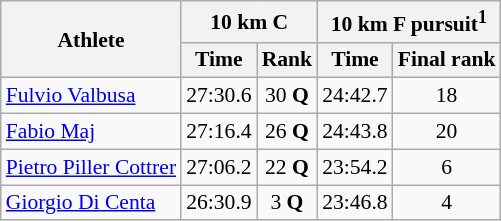<table class="wikitable" border="1" style="font-size:90%">
<tr>
<th rowspan=2>Athlete</th>
<th colspan=2>10 km C</th>
<th colspan=2>10 km F pursuit<sup>1</sup></th>
</tr>
<tr>
<th>Time</th>
<th>Rank</th>
<th>Time</th>
<th>Final rank</th>
</tr>
<tr>
<td><a href='#'>Fulvio Valbusa</a></td>
<td align=center>27:30.6</td>
<td align=center>30 <strong>Q</strong></td>
<td align=center>24:42.7</td>
<td align=center>18</td>
</tr>
<tr>
<td><a href='#'>Fabio Maj</a></td>
<td align=center>27:16.4</td>
<td align=center>26 <strong>Q</strong></td>
<td align=center>24:43.8</td>
<td align=center>20</td>
</tr>
<tr>
<td><a href='#'>Pietro Piller Cottrer</a></td>
<td align=center>27:06.2</td>
<td align=center>22 <strong>Q</strong></td>
<td align=center>23:54.2</td>
<td align=center>6</td>
</tr>
<tr>
<td><a href='#'>Giorgio Di Centa</a></td>
<td align=center>26:30.9</td>
<td align=center>3 <strong>Q</strong></td>
<td align=center>23:46.8</td>
<td align=center>4</td>
</tr>
</table>
